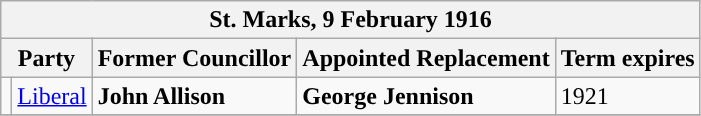<table class="wikitable">
<tr>
<th colspan="5"><strong>St. Marks, 9 February 1916</strong></th>
</tr>
<tr>
<th colspan="2">Party</th>
<th>Former Councillor</th>
<th>Appointed Replacement</th>
<th>Term expires</th>
</tr>
<tr>
<td style="background-color:"></td>
<td><a href='#'>Liberal</a></td>
<td><strong>John Allison</strong></td>
<td><strong>George Jennison</strong></td>
<td>1921</td>
</tr>
<tr>
</tr>
</table>
